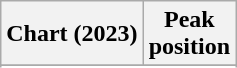<table class="wikitable sortable plainrowheaders" style="text-align:center;">
<tr>
<th scope="col">Chart (2023)</th>
<th scope="col">Peak<br>position</th>
</tr>
<tr>
</tr>
<tr>
</tr>
<tr>
</tr>
<tr>
</tr>
<tr>
</tr>
</table>
